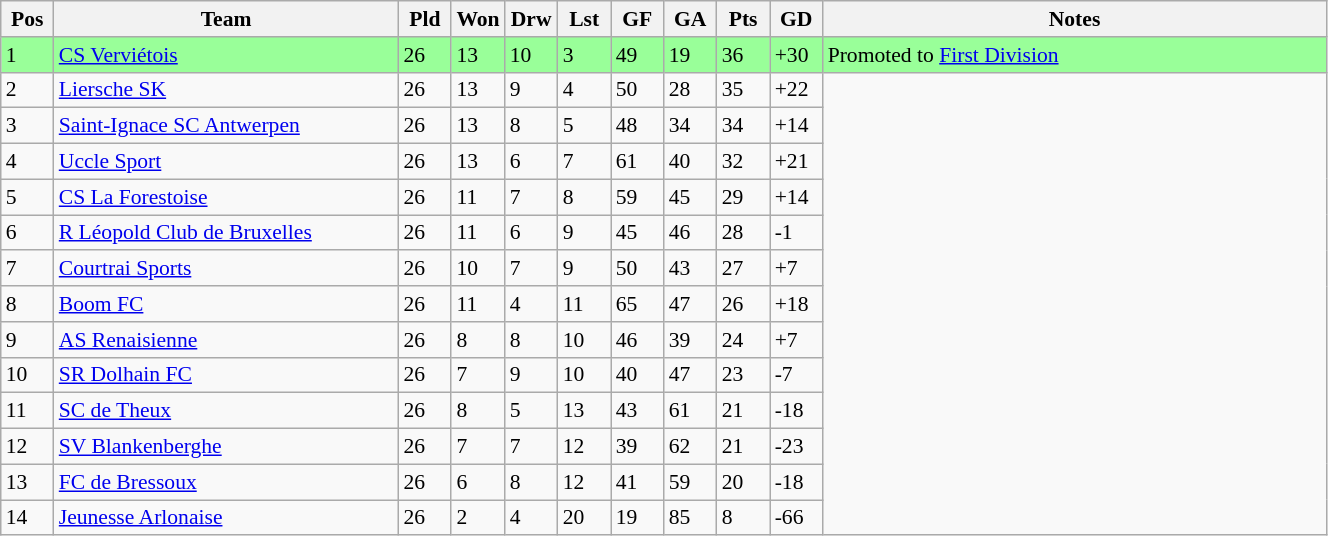<table class="wikitable" width=70% style="font-size:90%">
<tr>
<th width=4%><strong>Pos</strong></th>
<th width=26%><strong>Team</strong></th>
<th width=4%><strong>Pld</strong></th>
<th width=4%><strong>Won</strong></th>
<th width=4%><strong>Drw</strong></th>
<th width=4%><strong>Lst</strong></th>
<th width=4%><strong>GF</strong></th>
<th width=4%><strong>GA</strong></th>
<th width=4%><strong>Pts</strong></th>
<th width=4%><strong>GD</strong></th>
<th width=38%><strong>Notes</strong></th>
</tr>
<tr bgcolor=#99ff99>
<td>1</td>
<td><a href='#'>CS Verviétois</a></td>
<td>26</td>
<td>13</td>
<td>10</td>
<td>3</td>
<td>49</td>
<td>19</td>
<td>36</td>
<td>+30</td>
<td>Promoted to <a href='#'>First Division</a></td>
</tr>
<tr>
<td>2</td>
<td><a href='#'>Liersche SK</a></td>
<td>26</td>
<td>13</td>
<td>9</td>
<td>4</td>
<td>50</td>
<td>28</td>
<td>35</td>
<td>+22</td>
</tr>
<tr>
<td>3</td>
<td><a href='#'>Saint-Ignace SC Antwerpen</a></td>
<td>26</td>
<td>13</td>
<td>8</td>
<td>5</td>
<td>48</td>
<td>34</td>
<td>34</td>
<td>+14</td>
</tr>
<tr>
<td>4</td>
<td><a href='#'>Uccle Sport</a></td>
<td>26</td>
<td>13</td>
<td>6</td>
<td>7</td>
<td>61</td>
<td>40</td>
<td>32</td>
<td>+21</td>
</tr>
<tr>
<td>5</td>
<td><a href='#'>CS La Forestoise</a></td>
<td>26</td>
<td>11</td>
<td>7</td>
<td>8</td>
<td>59</td>
<td>45</td>
<td>29</td>
<td>+14</td>
</tr>
<tr>
<td>6</td>
<td><a href='#'>R Léopold Club de Bruxelles</a></td>
<td>26</td>
<td>11</td>
<td>6</td>
<td>9</td>
<td>45</td>
<td>46</td>
<td>28</td>
<td>-1</td>
</tr>
<tr>
<td>7</td>
<td><a href='#'>Courtrai Sports</a></td>
<td>26</td>
<td>10</td>
<td>7</td>
<td>9</td>
<td>50</td>
<td>43</td>
<td>27</td>
<td>+7</td>
</tr>
<tr>
<td>8</td>
<td><a href='#'>Boom FC</a></td>
<td>26</td>
<td>11</td>
<td>4</td>
<td>11</td>
<td>65</td>
<td>47</td>
<td>26</td>
<td>+18</td>
</tr>
<tr>
<td>9</td>
<td><a href='#'>AS Renaisienne</a></td>
<td>26</td>
<td>8</td>
<td>8</td>
<td>10</td>
<td>46</td>
<td>39</td>
<td>24</td>
<td>+7</td>
</tr>
<tr>
<td>10</td>
<td><a href='#'>SR Dolhain FC</a></td>
<td>26</td>
<td>7</td>
<td>9</td>
<td>10</td>
<td>40</td>
<td>47</td>
<td>23</td>
<td>-7</td>
</tr>
<tr>
<td>11</td>
<td><a href='#'>SC de Theux</a></td>
<td>26</td>
<td>8</td>
<td>5</td>
<td>13</td>
<td>43</td>
<td>61</td>
<td>21</td>
<td>-18</td>
</tr>
<tr>
<td>12</td>
<td><a href='#'>SV Blankenberghe</a></td>
<td>26</td>
<td>7</td>
<td>7</td>
<td>12</td>
<td>39</td>
<td>62</td>
<td>21</td>
<td>-23</td>
</tr>
<tr>
<td>13</td>
<td><a href='#'>FC de Bressoux</a></td>
<td>26</td>
<td>6</td>
<td>8</td>
<td>12</td>
<td>41</td>
<td>59</td>
<td>20</td>
<td>-18</td>
</tr>
<tr>
<td>14</td>
<td><a href='#'>Jeunesse Arlonaise</a></td>
<td>26</td>
<td>2</td>
<td>4</td>
<td>20</td>
<td>19</td>
<td>85</td>
<td>8</td>
<td>-66</td>
</tr>
</table>
